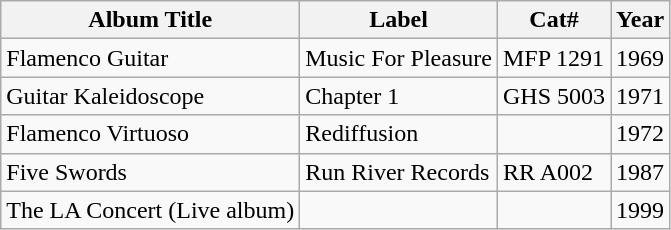<table class="wikitable">
<tr>
<th>Album Title</th>
<th>Label</th>
<th>Cat#</th>
<th>Year</th>
</tr>
<tr>
<td>Flamenco Guitar</td>
<td>Music For Pleasure</td>
<td>MFP 1291</td>
<td>1969</td>
</tr>
<tr>
<td>Guitar Kaleidoscope</td>
<td>Chapter 1</td>
<td>GHS 5003</td>
<td>1971</td>
</tr>
<tr>
<td>Flamenco Virtuoso</td>
<td>Rediffusion</td>
<td></td>
<td>1972</td>
</tr>
<tr>
<td>Five Swords</td>
<td>Run River Records</td>
<td>RR A002</td>
<td>1987</td>
</tr>
<tr>
<td>The LA Concert (Live album)</td>
<td></td>
<td></td>
<td>1999</td>
</tr>
</table>
